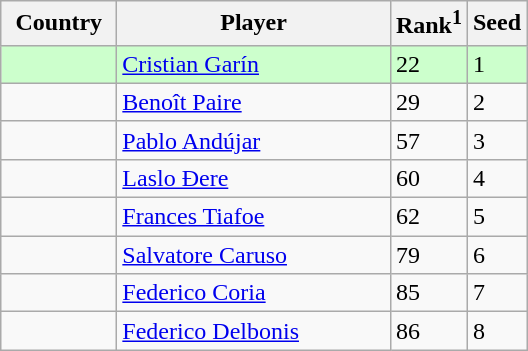<table class="sortable wikitable">
<tr>
<th width="70">Country</th>
<th width="175">Player</th>
<th>Rank<sup>1</sup></th>
<th>Seed</th>
</tr>
<tr style="background:#cfc;">
<td></td>
<td><a href='#'>Cristian Garín</a></td>
<td>22</td>
<td>1</td>
</tr>
<tr>
<td></td>
<td><a href='#'>Benoît Paire</a></td>
<td>29</td>
<td>2</td>
</tr>
<tr>
<td></td>
<td><a href='#'>Pablo Andújar</a></td>
<td>57</td>
<td>3</td>
</tr>
<tr>
<td></td>
<td><a href='#'>Laslo Đere</a></td>
<td>60</td>
<td>4</td>
</tr>
<tr>
<td></td>
<td><a href='#'>Frances Tiafoe</a></td>
<td>62</td>
<td>5</td>
</tr>
<tr>
<td></td>
<td><a href='#'>Salvatore Caruso</a></td>
<td>79</td>
<td>6</td>
</tr>
<tr>
<td></td>
<td><a href='#'>Federico Coria</a></td>
<td>85</td>
<td>7</td>
</tr>
<tr>
<td></td>
<td><a href='#'>Federico Delbonis</a></td>
<td>86</td>
<td>8</td>
</tr>
</table>
